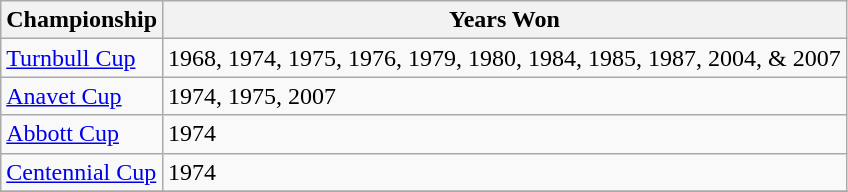<table class="wikitable">
<tr>
<th>Championship</th>
<th>Years Won</th>
</tr>
<tr>
<td><a href='#'>Turnbull Cup</a></td>
<td>1968, 1974, 1975, 1976, 1979, 1980, 1984, 1985, 1987, 2004, & 2007</td>
</tr>
<tr>
<td><a href='#'>Anavet Cup</a></td>
<td>1974, 1975, 2007</td>
</tr>
<tr>
<td><a href='#'>Abbott Cup</a></td>
<td>1974</td>
</tr>
<tr>
<td><a href='#'>Centennial Cup</a></td>
<td>1974</td>
</tr>
<tr>
</tr>
</table>
